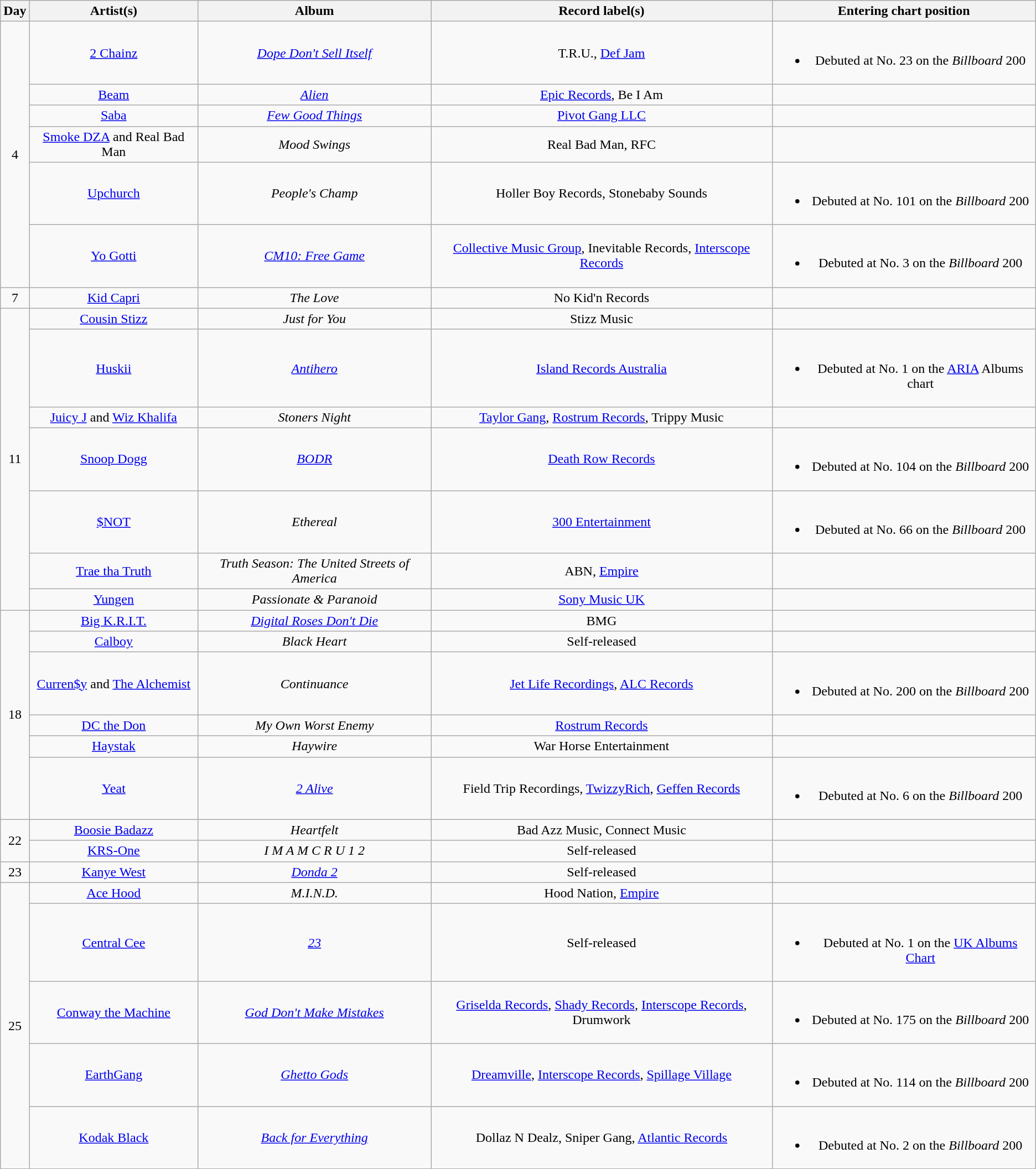<table class="wikitable" style="text-align:center;">
<tr>
<th scope="col">Day</th>
<th scope="col">Artist(s)</th>
<th scope="col">Album</th>
<th scope="col">Record label(s)</th>
<th>Entering chart position</th>
</tr>
<tr>
<td rowspan="6">4</td>
<td><a href='#'>2 Chainz</a></td>
<td><em><a href='#'>Dope Don't Sell Itself</a></em></td>
<td>T.R.U., <a href='#'>Def Jam</a></td>
<td><br><ul><li>Debuted at No. 23 on the <em>Billboard</em> 200</li></ul></td>
</tr>
<tr>
<td><a href='#'>Beam</a></td>
<td><em><a href='#'>Alien</a></em></td>
<td><a href='#'>Epic Records</a>, Be I Am</td>
<td></td>
</tr>
<tr>
<td><a href='#'>Saba</a></td>
<td><em><a href='#'>Few Good Things</a></em></td>
<td><a href='#'>Pivot Gang LLC</a></td>
<td></td>
</tr>
<tr>
<td><a href='#'>Smoke DZA</a> and Real Bad Man</td>
<td><em>Mood Swings</em></td>
<td>Real Bad Man, RFC</td>
<td></td>
</tr>
<tr>
<td><a href='#'>Upchurch</a></td>
<td><em>People's Champ</em></td>
<td>Holler Boy Records, Stonebaby Sounds</td>
<td><br><ul><li>Debuted at No. 101 on the <em>Billboard</em> 200</li></ul></td>
</tr>
<tr>
<td><a href='#'>Yo Gotti</a></td>
<td><em><a href='#'>CM10: Free Game</a></em></td>
<td><a href='#'>Collective Music Group</a>, Inevitable Records, <a href='#'>Interscope Records</a></td>
<td><br><ul><li>Debuted at No. 3 on the <em>Billboard</em> 200</li></ul></td>
</tr>
<tr>
<td>7</td>
<td><a href='#'>Kid Capri</a></td>
<td><em>The Love</em></td>
<td>No Kid'n Records</td>
<td></td>
</tr>
<tr>
<td rowspan="7">11</td>
<td><a href='#'>Cousin Stizz</a></td>
<td><em>Just for You</em></td>
<td>Stizz Music</td>
<td></td>
</tr>
<tr>
<td><a href='#'>Huskii</a></td>
<td><em><a href='#'>Antihero</a></em></td>
<td><a href='#'>Island Records Australia</a></td>
<td><br><ul><li>Debuted at No. 1 on the <a href='#'>ARIA</a> Albums chart</li></ul></td>
</tr>
<tr>
<td><a href='#'>Juicy J</a> and <a href='#'>Wiz Khalifa</a></td>
<td><em>Stoners Night</em></td>
<td><a href='#'>Taylor Gang</a>, <a href='#'>Rostrum Records</a>, Trippy Music</td>
<td></td>
</tr>
<tr>
<td><a href='#'>Snoop Dogg</a></td>
<td><em><a href='#'>BODR</a></em></td>
<td><a href='#'>Death Row Records</a></td>
<td><br><ul><li>Debuted at No. 104 on the <em>Billboard</em> 200</li></ul></td>
</tr>
<tr>
<td><a href='#'>$NOT</a></td>
<td><em>Ethereal</em></td>
<td><a href='#'>300 Entertainment</a></td>
<td><br><ul><li>Debuted at No. 66 on the <em>Billboard</em> 200</li></ul></td>
</tr>
<tr>
<td><a href='#'>Trae tha Truth</a></td>
<td><em>Truth Season: The United Streets of America</em></td>
<td>ABN, <a href='#'>Empire</a></td>
<td></td>
</tr>
<tr>
<td><a href='#'>Yungen</a></td>
<td><em>Passionate & Paranoid</em></td>
<td><a href='#'>Sony Music UK</a></td>
<td></td>
</tr>
<tr>
<td rowspan="6">18</td>
<td><a href='#'>Big K.R.I.T.</a></td>
<td><em><a href='#'>Digital Roses Don't Die</a></em></td>
<td>BMG</td>
<td></td>
</tr>
<tr>
<td><a href='#'>Calboy</a></td>
<td><em>Black Heart</em></td>
<td>Self-released</td>
<td></td>
</tr>
<tr>
<td><a href='#'>Curren$y</a> and <a href='#'>The Alchemist</a></td>
<td><em>Continuance</em></td>
<td><a href='#'>Jet Life Recordings</a>, <a href='#'>ALC Records</a></td>
<td><br><ul><li>Debuted at No. 200 on the <em>Billboard</em> 200</li></ul></td>
</tr>
<tr>
<td><a href='#'>DC the Don</a></td>
<td><em>My Own Worst Enemy</em></td>
<td><a href='#'>Rostrum Records</a></td>
<td></td>
</tr>
<tr>
<td><a href='#'>Haystak</a></td>
<td><em>Haywire</em></td>
<td>War Horse Entertainment</td>
<td></td>
</tr>
<tr>
<td><a href='#'>Yeat</a></td>
<td><em><a href='#'>2 Alive</a></em></td>
<td>Field Trip Recordings, <a href='#'>TwizzyRich</a>, <a href='#'>Geffen Records</a></td>
<td><br><ul><li>Debuted at No. 6 on the <em>Billboard</em> 200</li></ul></td>
</tr>
<tr>
<td rowspan="2">22</td>
<td><a href='#'>Boosie Badazz</a></td>
<td><em>Heartfelt</em></td>
<td>Bad Azz Music, Connect Music</td>
<td></td>
</tr>
<tr>
<td><a href='#'>KRS-One</a></td>
<td><em>I M A M C R U 1 2</em></td>
<td>Self-released</td>
<td></td>
</tr>
<tr>
<td>23</td>
<td><a href='#'>Kanye West</a></td>
<td><em><a href='#'>Donda 2</a></em></td>
<td>Self-released</td>
<td></td>
</tr>
<tr>
<td rowspan="5">25</td>
<td><a href='#'>Ace Hood</a></td>
<td><em>M.I.N.D.</em></td>
<td>Hood Nation, <a href='#'>Empire</a></td>
<td></td>
</tr>
<tr>
<td><a href='#'>Central Cee</a></td>
<td><em><a href='#'>23</a></em></td>
<td>Self-released</td>
<td><br><ul><li>Debuted at No. 1 on the <a href='#'>UK Albums Chart</a></li></ul></td>
</tr>
<tr>
<td><a href='#'>Conway the Machine</a></td>
<td><em><a href='#'>God Don't Make Mistakes</a></em></td>
<td><a href='#'>Griselda Records</a>, <a href='#'>Shady Records</a>, <a href='#'>Interscope Records</a>, Drumwork</td>
<td><br><ul><li>Debuted at No. 175 on the <em>Billboard</em> 200</li></ul></td>
</tr>
<tr>
<td><a href='#'>EarthGang</a></td>
<td><em><a href='#'>Ghetto Gods</a></em></td>
<td><a href='#'>Dreamville</a>, <a href='#'>Interscope Records</a>, <a href='#'>Spillage Village</a></td>
<td><br><ul><li>Debuted at No. 114 on the <em>Billboard</em> 200</li></ul></td>
</tr>
<tr>
<td><a href='#'>Kodak Black</a></td>
<td><em><a href='#'>Back for Everything</a></em></td>
<td>Dollaz N Dealz, Sniper Gang, <a href='#'>Atlantic Records</a></td>
<td><br><ul><li>Debuted at No. 2 on the <em>Billboard</em> 200</li></ul></td>
</tr>
</table>
